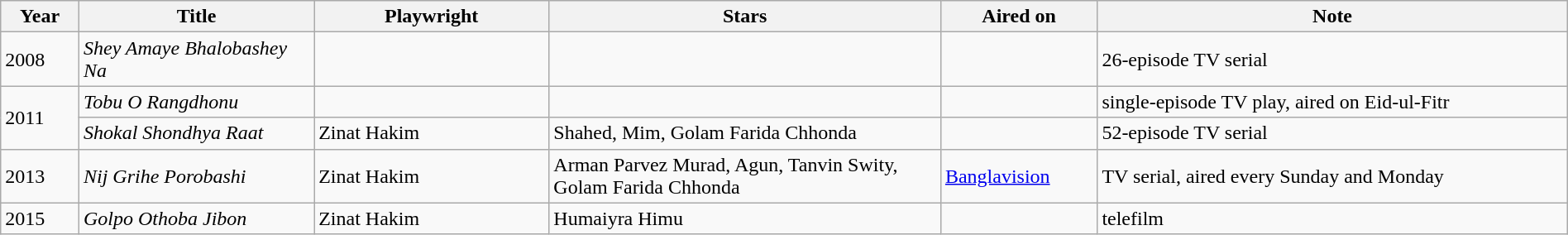<table class="wikitable" width= "100%">
<tr>
<th width= "5%">Year</th>
<th width= "15%">Title</th>
<th width= "15%">Playwright</th>
<th width= "25%">Stars</th>
<th width= "10%">Aired on</th>
<th width= "30%">Note</th>
</tr>
<tr>
<td>2008</td>
<td><em>Shey Amaye Bhalobashey Na</em></td>
<td></td>
<td></td>
<td></td>
<td>26-episode TV serial</td>
</tr>
<tr>
<td rowspan="2">2011</td>
<td><em>Tobu O Rangdhonu</em></td>
<td></td>
<td></td>
<td></td>
<td>single-episode TV play, aired on Eid-ul-Fitr</td>
</tr>
<tr>
<td><em>Shokal Shondhya Raat</em></td>
<td>Zinat Hakim</td>
<td>Shahed, Mim, Golam Farida Chhonda</td>
<td></td>
<td>52-episode TV serial </td>
</tr>
<tr>
<td>2013</td>
<td><em>Nij Grihe Porobashi</em></td>
<td>Zinat Hakim</td>
<td>Arman Parvez Murad, Agun, Tanvin Swity, Golam Farida Chhonda</td>
<td><a href='#'>Banglavision</a></td>
<td>TV serial, aired every Sunday and Monday </td>
</tr>
<tr>
<td>2015</td>
<td><em>Golpo Othoba Jibon</em></td>
<td>Zinat Hakim</td>
<td>Humaiyra Himu</td>
<td></td>
<td>telefilm </td>
</tr>
</table>
